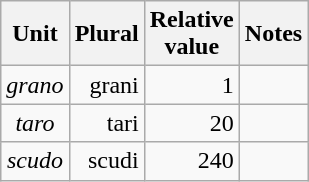<table class="wikitable">
<tr>
<th>Unit</th>
<th>Plural</th>
<th>Relative<br>value</th>
<th>Notes</th>
</tr>
<tr>
<td align=center><em>grano</em></td>
<td align=right>grani</td>
<td align=right>1</td>
<td align=right></td>
</tr>
<tr>
<td align=center><em>taro</em></td>
<td align=right>tari</td>
<td align=right>20</td>
<td align=right></td>
</tr>
<tr>
<td align=center><em>scudo</em></td>
<td align=right>scudi</td>
<td align=right>240</td>
<td align=right></td>
</tr>
</table>
